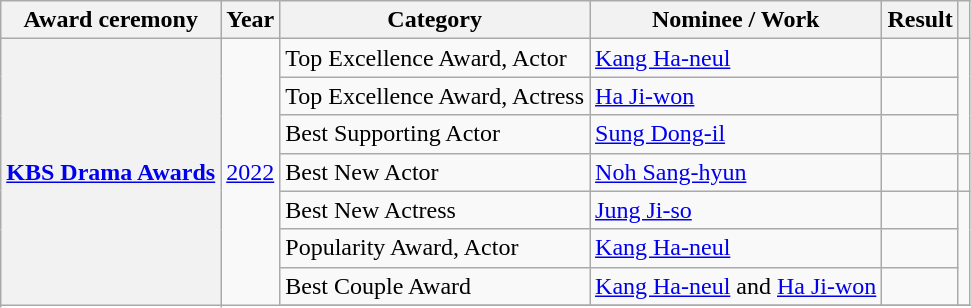<table class="wikitable plainrowheaders sortable">
<tr>
<th scope="col">Award ceremony</th>
<th scope="col">Year</th>
<th scope="col">Category </th>
<th scope="col">Nominee / Work</th>
<th scope="col">Result</th>
<th scope="col" class="unsortable"></th>
</tr>
<tr>
<th scope="row" rowspan="8"><a href='#'>KBS Drama Awards</a></th>
<td rowspan="8" style="text-align:center"><a href='#'>2022</a></td>
<td>Top Excellence Award, Actor</td>
<td><a href='#'>Kang Ha-neul</a></td>
<td></td>
<td rowspan="3" style="text-align:center"></td>
</tr>
<tr>
<td>Top Excellence Award, Actress</td>
<td><a href='#'>Ha Ji-won</a></td>
<td></td>
</tr>
<tr>
<td>Best Supporting Actor</td>
<td><a href='#'>Sung Dong-il</a></td>
<td></td>
</tr>
<tr>
<td>Best New Actor</td>
<td><a href='#'>Noh Sang-hyun</a></td>
<td></td>
<td style="text-align:center"></td>
</tr>
<tr>
<td>Best New Actress</td>
<td><a href='#'>Jung Ji-so</a></td>
<td></td>
<td rowspan="3" style="text-align:center"></td>
</tr>
<tr>
<td>Popularity Award, Actor</td>
<td><a href='#'>Kang Ha-neul</a></td>
<td></td>
</tr>
<tr>
<td>Best Couple Award</td>
<td><a href='#'>Kang Ha-neul</a> and <a href='#'>Ha Ji-won</a></td>
<td></td>
</tr>
<tr>
</tr>
</table>
